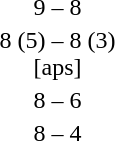<table style="text-align:center">
<tr>
<th width=200></th>
<th width=100></th>
<th width=200></th>
</tr>
<tr>
<td align=right><strong></strong></td>
<td>9 – 8</td>
<td align=left></td>
</tr>
<tr>
<td align=right><strong></strong></td>
<td>8 (5) – 8 (3) [aps]</td>
<td align=left></td>
</tr>
<tr>
<td align=right><strong></strong></td>
<td>8 – 6</td>
<td align=left></td>
</tr>
<tr>
<td align=right><strong></strong></td>
<td>8 – 4</td>
<td align=left></td>
</tr>
</table>
